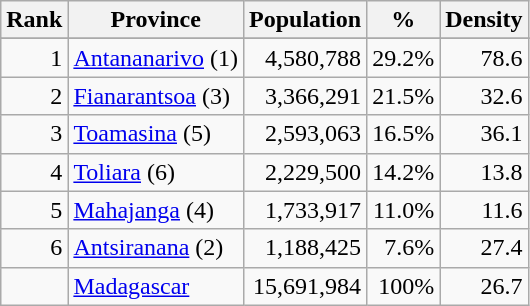<table class="wikitable">
<tr>
<th>Rank</th>
<th>Province</th>
<th>Population</th>
<th>%</th>
<th>Density</th>
</tr>
<tr>
</tr>
<tr>
<td align=right>1</td>
<td><a href='#'>Antananarivo</a> (1)</td>
<td align=right>4,580,788</td>
<td align=right>29.2%</td>
<td align=right>78.6</td>
</tr>
<tr>
<td align=right>2</td>
<td><a href='#'>Fianarantsoa</a> (3)</td>
<td align=right>3,366,291</td>
<td align=right>21.5%</td>
<td align=right>32.6</td>
</tr>
<tr>
<td align=right>3</td>
<td><a href='#'>Toamasina</a> (5)</td>
<td align=right>2,593,063</td>
<td align=right>16.5%</td>
<td align=right>36.1</td>
</tr>
<tr>
<td align=right>4</td>
<td><a href='#'>Toliara</a> (6)</td>
<td align=right>2,229,500</td>
<td align=right>14.2%</td>
<td align=right>13.8</td>
</tr>
<tr>
<td align=right>5</td>
<td><a href='#'>Mahajanga</a> (4)</td>
<td align=right>1,733,917</td>
<td align=right>11.0%</td>
<td align=right>11.6</td>
</tr>
<tr>
<td align=right>6</td>
<td><a href='#'>Antsiranana</a> (2)</td>
<td align=right>1,188,425</td>
<td align=right>7.6%</td>
<td align=right>27.4</td>
</tr>
<tr>
<td></td>
<td><a href='#'>Madagascar</a></td>
<td align=right>15,691,984</td>
<td align=right>100%</td>
<td align=right>26.7</td>
</tr>
</table>
